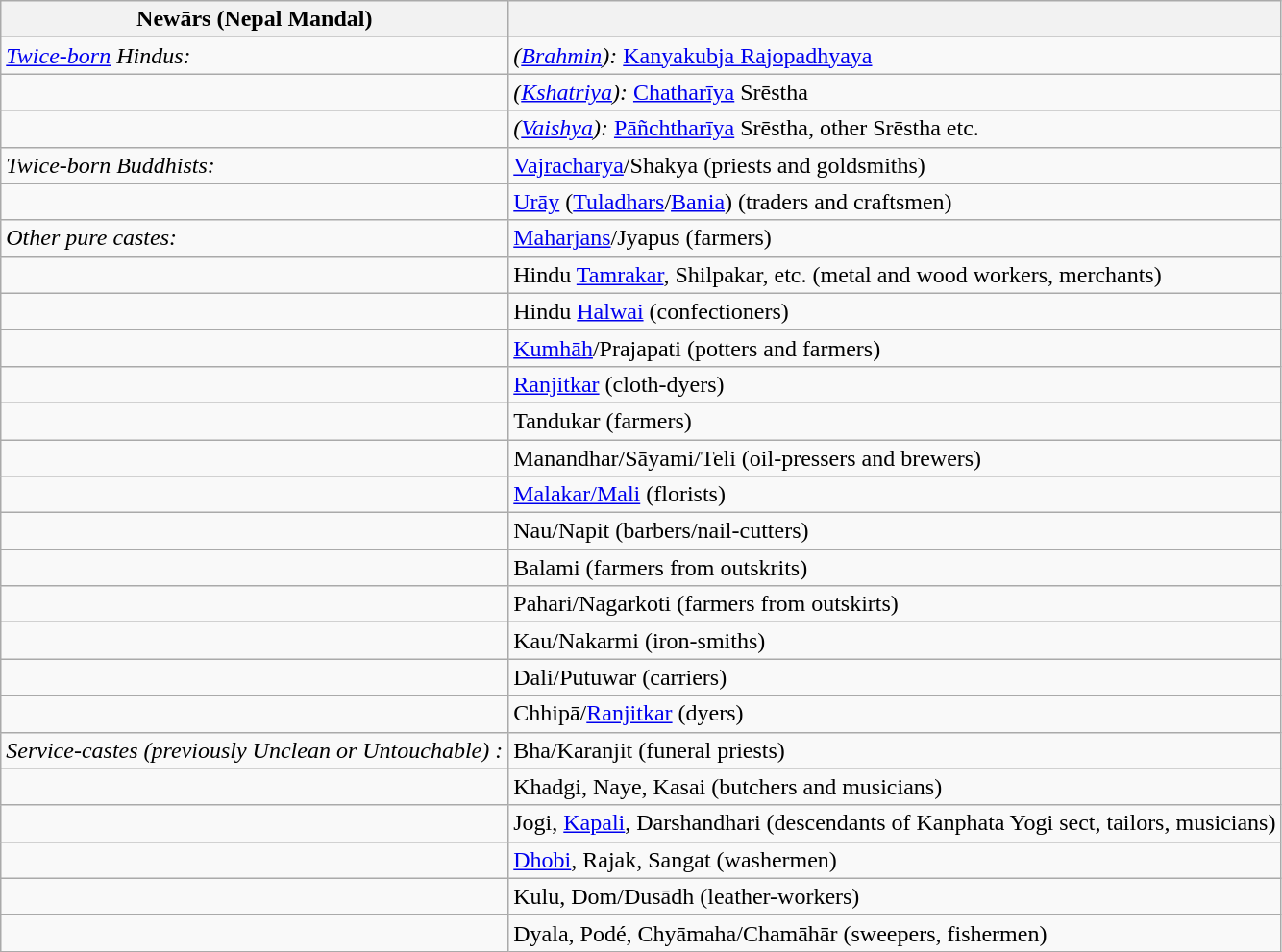<table class="wikitable">
<tr>
<th>Newārs (Nepal Mandal)</th>
<th></th>
</tr>
<tr>
<td><em><a href='#'>Twice-born</a> Hindus: </em></td>
<td><em>(<a href='#'>Brahmin</a>):</em>  <a href='#'>Kanyakubja Rajopadhyaya</a></td>
</tr>
<tr>
<td></td>
<td><em>(<a href='#'>Kshatriya</a>):</em> <a href='#'>Chatharīya</a> Srēstha</td>
</tr>
<tr>
<td></td>
<td><em>(<a href='#'>Vaishya</a>):</em> <a href='#'>Pāñchtharīya</a> Srēstha, other Srēstha etc.</td>
</tr>
<tr>
<td><em>Twice-born Buddhists: </em></td>
<td><a href='#'>Vajracharya</a>/Shakya (priests and goldsmiths)</td>
</tr>
<tr>
<td></td>
<td><a href='#'>Urāy</a> (<a href='#'>Tuladhars</a>/<a href='#'>Bania</a>) (traders and craftsmen)</td>
</tr>
<tr>
<td><em>Other pure castes: </em></td>
<td><a href='#'>Maharjans</a>/Jyapus (farmers)</td>
</tr>
<tr>
<td></td>
<td>Hindu <a href='#'>Tamrakar</a>, Shilpakar, etc. (metal and wood workers, merchants)</td>
</tr>
<tr>
<td></td>
<td>Hindu <a href='#'>Halwai</a> (confectioners)</td>
</tr>
<tr>
<td></td>
<td><a href='#'>Kumhāh</a>/Prajapati (potters and farmers)</td>
</tr>
<tr>
<td></td>
<td><a href='#'>Ranjitkar</a> (cloth-dyers)</td>
</tr>
<tr>
<td></td>
<td>Tandukar (farmers)</td>
</tr>
<tr>
<td></td>
<td>Manandhar/Sāyami/Teli (oil-pressers and brewers)</td>
</tr>
<tr>
<td></td>
<td><a href='#'>Malakar/Mali</a> (florists)</td>
</tr>
<tr>
<td></td>
<td>Nau/Napit (barbers/nail-cutters)</td>
</tr>
<tr>
<td></td>
<td>Balami (farmers from outskrits)</td>
</tr>
<tr>
<td></td>
<td>Pahari/Nagarkoti (farmers from outskirts)</td>
</tr>
<tr>
<td></td>
<td>Kau/Nakarmi (iron-smiths)</td>
</tr>
<tr>
<td></td>
<td>Dali/Putuwar (carriers)</td>
</tr>
<tr>
<td></td>
<td>Chhipā/<a href='#'>Ranjitkar</a> (dyers)</td>
</tr>
<tr>
<td><em>Service-castes (previously Unclean or Untouchable) :</em></td>
<td>Bha/Karanjit (funeral priests)</td>
</tr>
<tr>
<td></td>
<td>Khadgi, Naye, Kasai (butchers and musicians)</td>
</tr>
<tr>
<td></td>
<td>Jogi, <a href='#'>Kapali</a>, Darshandhari (descendants of Kanphata Yogi sect, tailors, musicians)</td>
</tr>
<tr>
<td></td>
<td><a href='#'>Dhobi</a>, Rajak, Sangat (washermen)</td>
</tr>
<tr>
<td></td>
<td>Kulu, Dom/Dusādh (leather-workers)</td>
</tr>
<tr>
<td></td>
<td>Dyala, Podé, Chyāmaha/Chamāhār (sweepers, fishermen)</td>
</tr>
</table>
